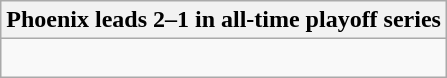<table class="wikitable collapsible collapsed">
<tr>
<th>Phoenix leads 2–1 in all-time playoff series</th>
</tr>
<tr>
<td><br>

</td>
</tr>
</table>
